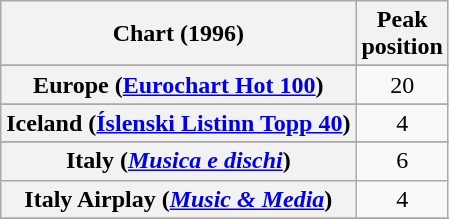<table class="wikitable sortable plainrowheaders" style="text-align:center">
<tr>
<th>Chart (1996)</th>
<th>Peak<br>position</th>
</tr>
<tr>
</tr>
<tr>
</tr>
<tr>
</tr>
<tr>
</tr>
<tr>
</tr>
<tr>
</tr>
<tr>
<th scope="row">Europe (<a href='#'>Eurochart Hot 100</a>)</th>
<td>20</td>
</tr>
<tr>
</tr>
<tr>
</tr>
<tr>
</tr>
<tr>
<th scope="row">Iceland (<a href='#'>Íslenski Listinn Topp 40</a>)</th>
<td>4</td>
</tr>
<tr>
</tr>
<tr>
<th scope="row">Italy (<em><a href='#'>Musica e dischi</a></em>)</th>
<td>6</td>
</tr>
<tr>
<th scope="row">Italy Airplay (<em><a href='#'>Music & Media</a></em>)</th>
<td>4</td>
</tr>
<tr>
</tr>
<tr>
</tr>
<tr>
</tr>
<tr>
</tr>
<tr>
</tr>
<tr>
</tr>
<tr>
</tr>
<tr>
</tr>
<tr>
</tr>
<tr>
</tr>
<tr>
</tr>
</table>
